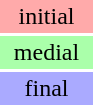<table>
<tr align=center>
<td style="width:60px; background:#faa; height:20px;">initial</td>
</tr>
<tr align=center>
<td style="background:#afa; height:20px;">medial</td>
</tr>
<tr align=center>
<td style="background:#aaf; height:20px;">final</td>
</tr>
</table>
